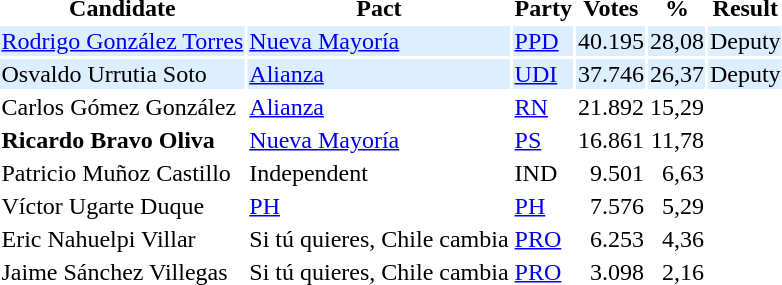<table class=sortable class="wikitable">
<tr>
<th>Candidate</th>
<th>Pact</th>
<th>Party</th>
<th>Votes</th>
<th>%</th>
<th>Result</th>
</tr>
<tr bgcolor=#DDEEFF>
<td><a href='#'>Rodrigo González Torres</a></td>
<td><a href='#'>Nueva Mayoría</a></td>
<td><a href='#'>PPD</a></td>
<td align=right>40.195</td>
<td align=right>28,08</td>
<td>Deputy</td>
</tr>
<tr bgcolor=#DDEEFF>
<td>Osvaldo Urrutia Soto</td>
<td><a href='#'>Alianza</a></td>
<td><a href='#'>UDI</a></td>
<td align=right>37.746</td>
<td align=right>26,37</td>
<td>Deputy</td>
</tr>
<tr>
<td>Carlos Gómez González</td>
<td><a href='#'>Alianza</a></td>
<td><a href='#'>RN</a></td>
<td align=right>21.892</td>
<td align=right>15,29</td>
<td></td>
</tr>
<tr>
<td><strong>Ricardo Bravo Oliva</strong></td>
<td><a href='#'>Nueva Mayoría</a></td>
<td><a href='#'>PS</a></td>
<td align=right>16.861</td>
<td align=right>11,78</td>
<td></td>
</tr>
<tr>
<td>Patricio Muñoz Castillo</td>
<td>Independent</td>
<td>IND</td>
<td align=right>9.501</td>
<td align=right>6,63</td>
<td></td>
</tr>
<tr>
<td>Víctor Ugarte Duque</td>
<td><a href='#'>PH</a></td>
<td><a href='#'>PH</a></td>
<td align=right>7.576</td>
<td align=right>5,29</td>
<td></td>
</tr>
<tr>
<td>Eric Nahuelpi Villar</td>
<td>Si tú quieres, Chile cambia</td>
<td><a href='#'>PRO</a></td>
<td align=right>6.253</td>
<td align=right>4,36</td>
<td></td>
</tr>
<tr>
<td>Jaime Sánchez Villegas</td>
<td>Si tú quieres, Chile cambia</td>
<td><a href='#'>PRO</a></td>
<td align=right>3.098</td>
<td align=right>2,16</td>
<td></td>
</tr>
<tr>
</tr>
</table>
